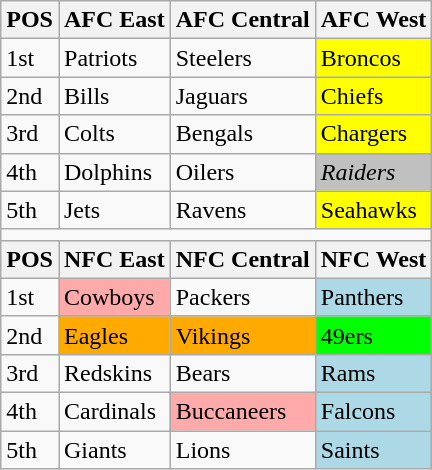<table class="wikitable">
<tr>
<th>POS</th>
<th>AFC East</th>
<th>AFC Central</th>
<th>AFC West</th>
</tr>
<tr>
<td>1st</td>
<td>Patriots</td>
<td>Steelers</td>
<td style="background-color:#ffff00">Broncos</td>
</tr>
<tr>
<td>2nd</td>
<td>Bills</td>
<td>Jaguars</td>
<td style="background-color:#ffff00">Chiefs</td>
</tr>
<tr>
<td>3rd</td>
<td>Colts</td>
<td>Bengals</td>
<td style="background-color:#ffff00">Chargers</td>
</tr>
<tr>
<td>4th</td>
<td>Dolphins</td>
<td>Oilers</td>
<td style="background-color:silver"><em>Raiders</em></td>
</tr>
<tr>
<td>5th</td>
<td>Jets</td>
<td>Ravens</td>
<td style="background-color:#ffff00">Seahawks</td>
</tr>
<tr>
<td colspan=4></td>
</tr>
<tr>
<th>POS</th>
<th>NFC East</th>
<th>NFC Central</th>
<th>NFC West</th>
</tr>
<tr>
<td>1st</td>
<td style="background-color:#ffaaaa">Cowboys</td>
<td>Packers</td>
<td style="background-color:#add8e6">Panthers</td>
</tr>
<tr>
<td>2nd</td>
<td style="background-color:#ffaa00">Eagles</td>
<td style="background-color:#ffaa00">Vikings</td>
<td style="background-color:#00ff00">49ers</td>
</tr>
<tr>
<td>3rd</td>
<td>Redskins</td>
<td>Bears</td>
<td style="background-color:#add8e6">Rams</td>
</tr>
<tr>
<td>4th</td>
<td>Cardinals</td>
<td style="background-color:#ffaaaa">Buccaneers</td>
<td style="background-color:#add8e6">Falcons</td>
</tr>
<tr>
<td>5th</td>
<td>Giants</td>
<td>Lions</td>
<td style="background-color:#add8e6">Saints</td>
</tr>
</table>
